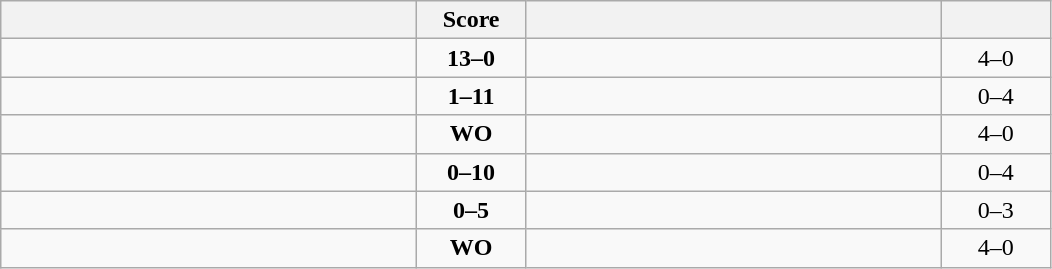<table class="wikitable" style="text-align: center; ">
<tr>
<th align="right" width="270"></th>
<th width="65">Score</th>
<th align="left" width="270"></th>
<th width="65"></th>
</tr>
<tr>
<td align="left"><strong></strong></td>
<td><strong>13–0</strong></td>
<td align="left"></td>
<td>4–0 <strong></strong></td>
</tr>
<tr>
<td align="left"></td>
<td><strong>1–11</strong></td>
<td align="left"><strong></strong></td>
<td>0–4 <strong></strong></td>
</tr>
<tr>
<td align="left"><strong></strong></td>
<td><strong>WO</strong></td>
<td align="left"></td>
<td>4–0 <strong></strong></td>
</tr>
<tr>
<td align="left"></td>
<td><strong>0–10</strong></td>
<td align="left"><strong></strong></td>
<td>0–4 <strong></strong></td>
</tr>
<tr>
<td align="left"></td>
<td><strong>0–5</strong></td>
<td align="left"><strong></strong></td>
<td>0–3 <strong></strong></td>
</tr>
<tr>
<td align="left"><strong></strong></td>
<td><strong>WO</strong></td>
<td align="left"></td>
<td>4–0 <strong></strong></td>
</tr>
</table>
